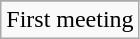<table class="wikitable">
<tr align="center">
</tr>
<tr align="center">
<td colspan=3>First meeting</td>
</tr>
</table>
